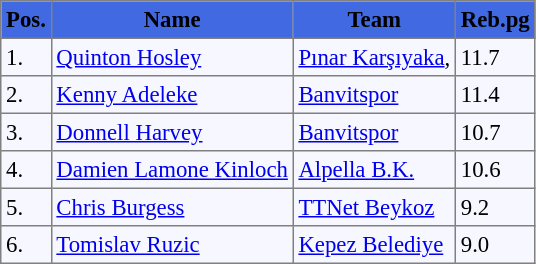<table bgcolor="#f7f8ff" cellpadding="3" cellspacing="0" border="1" style="font-size: 95%; border: gray solid 1px; border-collapse: collapse;">
<tr bgcolor="#4169e1">
<td align=center><strong>Pos.</strong></td>
<td align=center><strong>Name</strong></td>
<td align=center><strong>Team</strong></td>
<td align=center><strong>Reb.pg</strong></td>
</tr>
<tr>
<td>1.</td>
<td> <a href='#'>Quinton Hosley</a></td>
<td><a href='#'>Pınar Karşıyaka</a>,</td>
<td>11.7</td>
</tr>
<tr>
<td>2.</td>
<td> <a href='#'>Kenny Adeleke</a></td>
<td><a href='#'>Banvitspor</a></td>
<td>11.4</td>
</tr>
<tr>
<td>3.</td>
<td> <a href='#'>Donnell Harvey</a></td>
<td><a href='#'>Banvitspor</a></td>
<td>10.7</td>
</tr>
<tr>
<td>4.</td>
<td> <a href='#'>Damien Lamone Kinloch</a></td>
<td><a href='#'>Alpella B.K.</a></td>
<td>10.6</td>
</tr>
<tr>
<td>5.</td>
<td> <a href='#'>Chris Burgess</a></td>
<td><a href='#'>TTNet Beykoz</a></td>
<td>9.2</td>
</tr>
<tr>
<td>6.</td>
<td> <a href='#'>Tomislav Ruzic</a></td>
<td><a href='#'>Kepez Belediye</a></td>
<td>9.0</td>
</tr>
</table>
